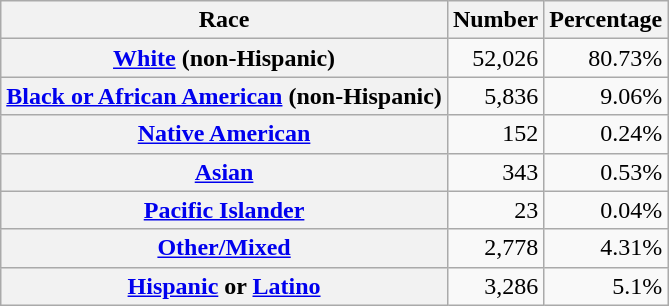<table class="wikitable" style="text-align:right">
<tr>
<th scope="col">Race</th>
<th scope="col">Number</th>
<th scope="col">Percentage</th>
</tr>
<tr>
<th scope="row"><a href='#'>White</a> (non-Hispanic)</th>
<td>52,026</td>
<td>80.73%</td>
</tr>
<tr>
<th scope="row"><a href='#'>Black or African American</a> (non-Hispanic)</th>
<td>5,836</td>
<td>9.06%</td>
</tr>
<tr>
<th scope="row"><a href='#'>Native American</a></th>
<td>152</td>
<td>0.24%</td>
</tr>
<tr>
<th scope="row"><a href='#'>Asian</a></th>
<td>343</td>
<td>0.53%</td>
</tr>
<tr>
<th scope="row"><a href='#'>Pacific Islander</a></th>
<td>23</td>
<td>0.04%</td>
</tr>
<tr>
<th scope="row"><a href='#'>Other/Mixed</a></th>
<td>2,778</td>
<td>4.31%</td>
</tr>
<tr>
<th scope="row"><a href='#'>Hispanic</a> or <a href='#'>Latino</a></th>
<td>3,286</td>
<td>5.1%</td>
</tr>
</table>
